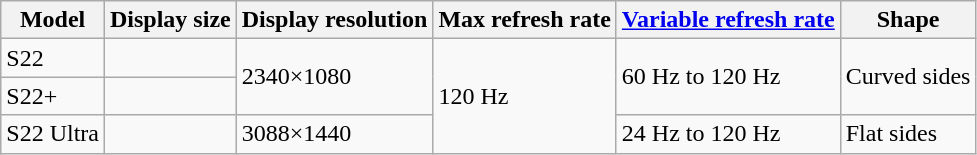<table class="wikitable">
<tr>
<th>Model</th>
<th>Display size</th>
<th>Display resolution</th>
<th>Max refresh rate</th>
<th><a href='#'>Variable refresh rate</a></th>
<th>Shape</th>
</tr>
<tr>
<td>S22</td>
<td></td>
<td rowspan="2">2340×1080</td>
<td rowspan="3">120 Hz</td>
<td rowspan="2">60 Hz to 120 Hz</td>
<td rowspan="2">Curved sides</td>
</tr>
<tr>
<td>S22+</td>
<td></td>
</tr>
<tr>
<td>S22 Ultra</td>
<td></td>
<td>3088×1440</td>
<td>24 Hz to 120 Hz</td>
<td>Flat sides</td>
</tr>
</table>
